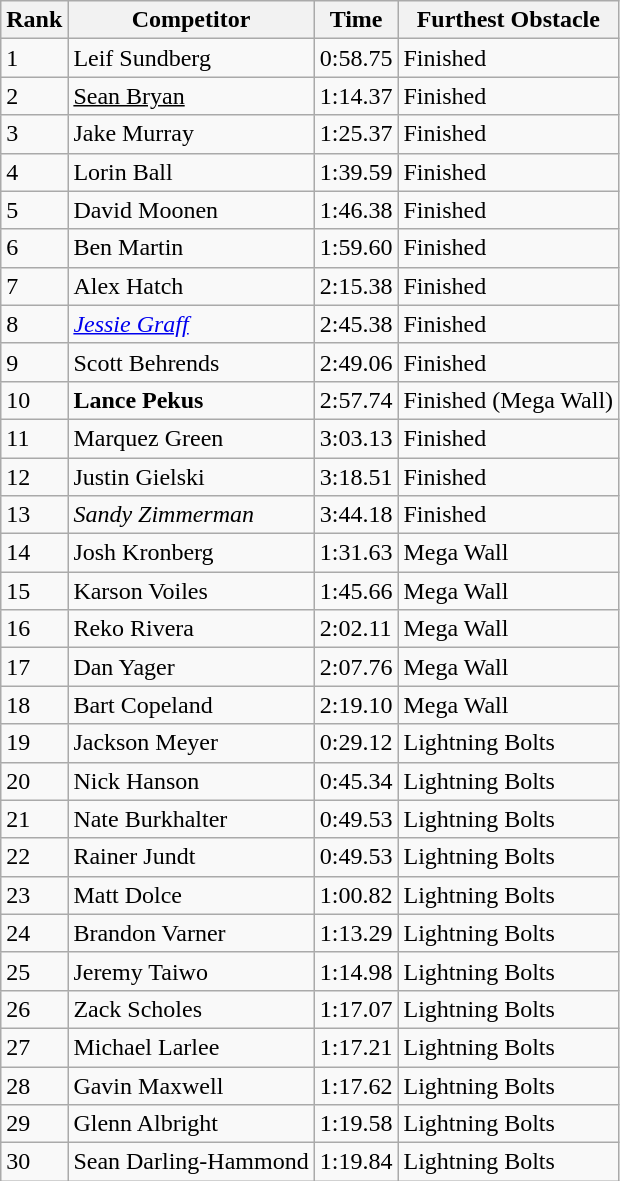<table class="wikitable sortable mw-collapsible">
<tr>
<th>Rank</th>
<th>Competitor</th>
<th>Time</th>
<th>Furthest Obstacle</th>
</tr>
<tr>
<td>1</td>
<td>Leif Sundberg</td>
<td>0:58.75</td>
<td>Finished</td>
</tr>
<tr>
<td>2</td>
<td><u>Sean Bryan</u></td>
<td>1:14.37</td>
<td>Finished</td>
</tr>
<tr>
<td>3</td>
<td>Jake Murray</td>
<td>1:25.37</td>
<td>Finished</td>
</tr>
<tr>
<td>4</td>
<td>Lorin Ball</td>
<td>1:39.59</td>
<td>Finished</td>
</tr>
<tr>
<td>5</td>
<td>David Moonen</td>
<td>1:46.38</td>
<td>Finished</td>
</tr>
<tr>
<td>6</td>
<td>Ben Martin</td>
<td>1:59.60</td>
<td>Finished</td>
</tr>
<tr>
<td>7</td>
<td>Alex Hatch</td>
<td>2:15.38</td>
<td>Finished</td>
</tr>
<tr>
<td>8</td>
<td><em><a href='#'>Jessie Graff</a></em></td>
<td>2:45.38</td>
<td>Finished</td>
</tr>
<tr>
<td>9</td>
<td>Scott Behrends</td>
<td>2:49.06</td>
<td>Finished</td>
</tr>
<tr>
<td>10</td>
<td><strong>Lance Pekus</strong></td>
<td>2:57.74</td>
<td>Finished (Mega Wall)</td>
</tr>
<tr>
<td>11</td>
<td>Marquez Green</td>
<td>3:03.13</td>
<td>Finished</td>
</tr>
<tr>
<td>12</td>
<td>Justin Gielski</td>
<td>3:18.51</td>
<td>Finished</td>
</tr>
<tr>
<td>13</td>
<td><em>Sandy Zimmerman</em></td>
<td>3:44.18</td>
<td>Finished</td>
</tr>
<tr>
<td>14</td>
<td>Josh Kronberg</td>
<td>1:31.63</td>
<td>Mega Wall</td>
</tr>
<tr>
<td>15</td>
<td>Karson Voiles</td>
<td>1:45.66</td>
<td>Mega Wall</td>
</tr>
<tr>
<td>16</td>
<td>Reko Rivera</td>
<td>2:02.11</td>
<td>Mega Wall</td>
</tr>
<tr>
<td>17</td>
<td>Dan Yager</td>
<td>2:07.76</td>
<td>Mega Wall</td>
</tr>
<tr>
<td>18</td>
<td>Bart Copeland</td>
<td>2:19.10</td>
<td>Mega Wall</td>
</tr>
<tr>
<td>19</td>
<td>Jackson Meyer</td>
<td>0:29.12</td>
<td>Lightning Bolts</td>
</tr>
<tr>
<td>20</td>
<td>Nick Hanson</td>
<td>0:45.34</td>
<td>Lightning Bolts</td>
</tr>
<tr>
<td>21</td>
<td>Nate Burkhalter</td>
<td>0:49.53</td>
<td>Lightning Bolts</td>
</tr>
<tr>
<td>22</td>
<td>Rainer Jundt</td>
<td>0:49.53</td>
<td>Lightning Bolts</td>
</tr>
<tr>
<td>23</td>
<td>Matt Dolce</td>
<td>1:00.82</td>
<td>Lightning Bolts</td>
</tr>
<tr>
<td>24</td>
<td>Brandon Varner</td>
<td>1:13.29</td>
<td>Lightning Bolts</td>
</tr>
<tr>
<td>25</td>
<td>Jeremy Taiwo</td>
<td>1:14.98</td>
<td>Lightning Bolts</td>
</tr>
<tr>
<td>26</td>
<td>Zack Scholes</td>
<td>1:17.07</td>
<td>Lightning Bolts</td>
</tr>
<tr>
<td>27</td>
<td>Michael Larlee</td>
<td>1:17.21</td>
<td>Lightning Bolts</td>
</tr>
<tr>
<td>28</td>
<td>Gavin Maxwell</td>
<td>1:17.62</td>
<td>Lightning Bolts</td>
</tr>
<tr>
<td>29</td>
<td>Glenn Albright</td>
<td>1:19.58</td>
<td>Lightning Bolts</td>
</tr>
<tr>
<td>30</td>
<td>Sean Darling-Hammond</td>
<td>1:19.84</td>
<td>Lightning Bolts</td>
</tr>
</table>
